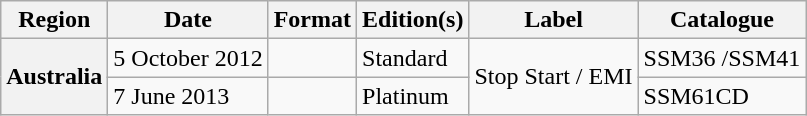<table class="wikitable plainrowheaders">
<tr>
<th scope="col">Region</th>
<th scope="col">Date</th>
<th scope="col">Format</th>
<th scope="col">Edition(s)</th>
<th scope="col">Label</th>
<th scope="col">Catalogue</th>
</tr>
<tr>
<th scope="row" rowspan="2">Australia</th>
<td>5 October 2012</td>
<td></td>
<td>Standard</td>
<td rowspan="2">Stop Start / EMI</td>
<td>SSM36 /SSM41</td>
</tr>
<tr>
<td>7 June 2013</td>
<td></td>
<td>Platinum</td>
<td>SSM61CD</td>
</tr>
</table>
